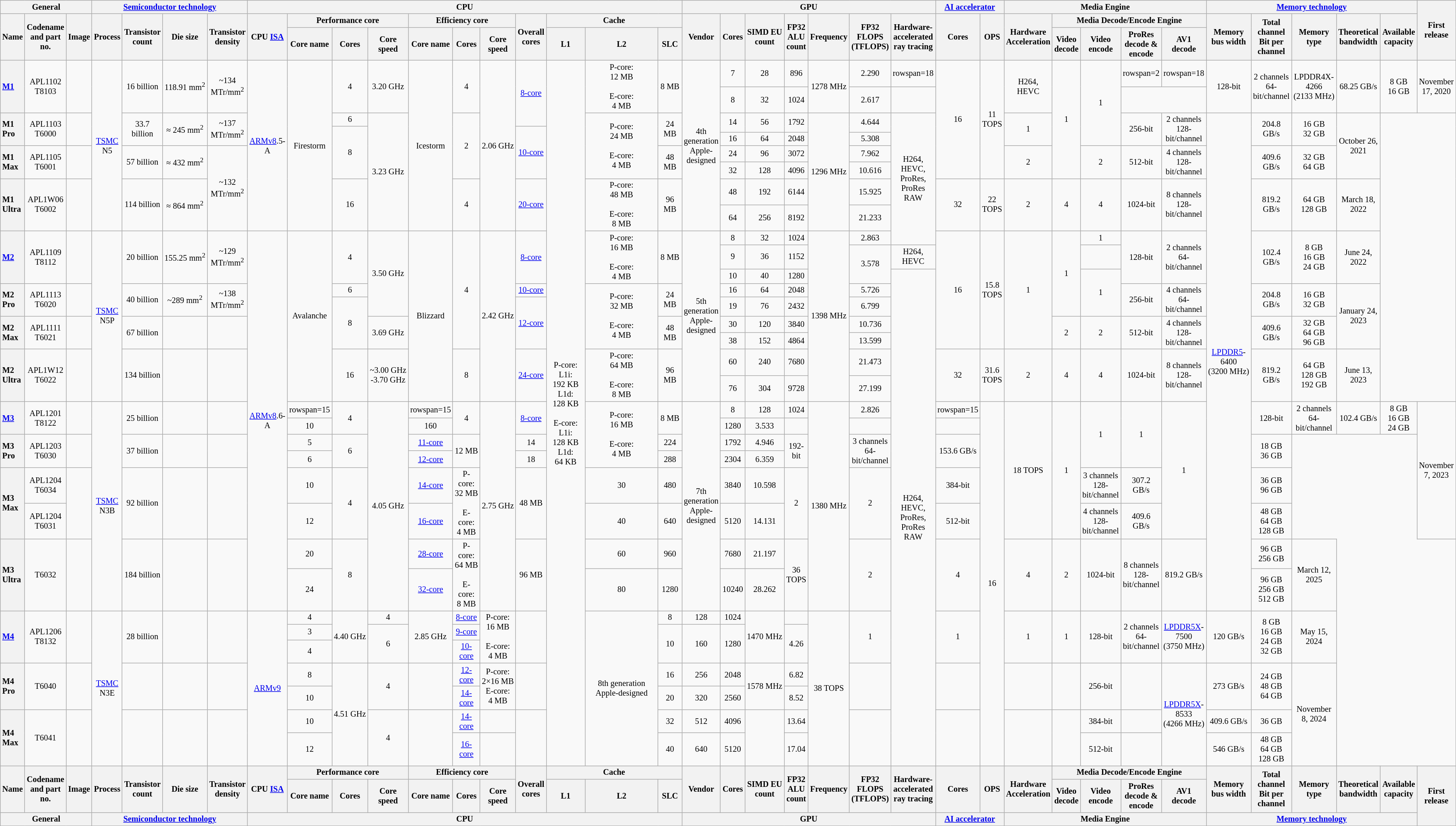<table class="wikitable sortable mw-collapsible" style="font-size:85%; text-align:center;">
<tr>
<th colspan=3>General</th>
<th colspan="4"><a href='#'>Semiconductor technology</a></th>
<th colspan=11>CPU</th>
<th colspan=7>GPU</th>
<th colspan=2><a href='#'>AI accelerator</a></th>
<th colspan=5>Media Engine</th>
<th colspan=5><a href='#'>Memory technology</a></th>
<th rowspan=3>First release</th>
</tr>
<tr>
<th rowspan=2>Name</th>
<th rowspan=2>Codename<br>and part no.</th>
<th rowspan=2>Image</th>
<th rowspan=2>Process</th>
<th rowspan=2>Transistor count</th>
<th rowspan="2">Die size</th>
<th rowspan="2">Transistor density</th>
<th rowspan="2">CPU <a href='#'>ISA</a></th>
<th colspan=3>Performance core</th>
<th colspan=3>Efficiency core</th>
<th rowspan=2>Overall cores</th>
<th colspan=3 style="min-width: 16em">Cache</th>
<th rowspan=2>Vendor</th>
<th rowspan=2>Cores</th>
<th rowspan=2>SIMD EU count</th>
<th rowspan=2>FP32 ALU count</th>
<th rowspan=2>Frequency</th>
<th rowspan=2>FP32 FLOPS<br>(TFLOPS)</th>
<th rowspan=2>Hardware-accelerated ray tracing</th>
<th rowspan=2>Cores</th>
<th rowspan=2>OPS</th>
<th rowspan=2>Hardware Acceleration</th>
<th colspan=4>Media Decode/Encode Engine</th>
<th rowspan=2>Memory bus width</th>
<th rowspan=2>Total channel<br>Bit per channel</th>
<th rowspan=2>Memory type</th>
<th rowspan=2>Theoretical<br>bandwidth</th>
<th rowspan=2>Available capacity</th>
</tr>
<tr>
<th>Core name</th>
<th>Cores</th>
<th>Core speed</th>
<th>Core name</th>
<th>Cores</th>
<th>Core speed</th>
<th>L1</th>
<th>L2</th>
<th>SLC</th>
<th>Video decode</th>
<th>Video encode</th>
<th>ProRes decode & encode</th>
<th>AV1 decode</th>
</tr>
<tr>
<th rowspan=2 style="text-align:left;"><a href='#'>M1</a></th>
<td rowspan=2>APL1102<br>T8103</td>
<td rowspan=2></td>
<td rowspan=9><a href='#'>TSMC</a><br>N5</td>
<td rowspan=2>16 billion</td>
<td rowspan="2">118.91 mm<sup>2</sup></td>
<td rowspan="2">~134 MTr/mm<sup>2</sup></td>
<td rowspan="9"><a href='#'>ARMv8</a>.5-A<br></td>
<td rowspan=9>Firestorm</td>
<td rowspan=2>4</td>
<td rowspan=2>3.20 GHz</td>
<td rowspan=9>Icestorm</td>
<td rowspan=2>4</td>
<td rowspan=9>2.06 GHz</td>
<td rowspan=3><a href='#'>8-core</a></td>
<td rowspan="33">P-core:<br>L1i: 192 KB<br>L1d: 128 KB<br><br>E-core:<br>L1i: 128 KB<br>L1d: 64 KB</td>
<td rowspan=2>P-core:<br>12 MB<br><br>E-core:<br>4 MB</td>
<td rowspan=2>8 MB</td>
<td rowspan=9>4th generation Apple-designed</td>
<td>7</td>
<td>28</td>
<td>896</td>
<td rowspan=2>1278 MHz</td>
<td>2.290</td>
<td>rowspan=18 </td>
<td rowspan=7>16</td>
<td rowspan=7>11 TOPS</td>
<td rowspan=2>H264, HEVC</td>
<td rowspan="7">1</td>
<td rowspan="5">1</td>
<td>rowspan=2 </td>
<td>rowspan=18 </td>
<td rowspan=2>128-bit</td>
<td rowspan=2>2 channels<br>64-bit/channel</td>
<td rowspan=2>LPDDR4X-4266<br>(2133 MHz)</td>
<td rowspan=2>68.25 GB/s</td>
<td rowspan=2>8 GB<br>16 GB</td>
<td rowspan=2>November 17, 2020</td>
</tr>
<tr>
<td>8</td>
<td>32</td>
<td>1024</td>
<td>2.617</td>
</tr>
<tr>
<th rowspan=3 style="text-align:left;">M1 Pro</th>
<td rowspan=3>APL1103<br>T6000</td>
<td rowspan=3></td>
<td rowspan=3>33.7 billion</td>
<td rowspan="3">≈ 245 mm<sup>2</sup><br></td>
<td rowspan="3">~137 MTr/mm<sup>2</sup></td>
<td>6</td>
<td rowspan=7>3.23 GHz</td>
<td rowspan=5>2</td>
<td rowspan="5">P-core:<br>24 MB<br><br>E-core:<br>4 MB</td>
<td rowspan=3>24 MB</td>
<td rowspan=2>14</td>
<td rowspan=2>56</td>
<td rowspan=2>1792</td>
<td rowspan=7>1296 MHz</td>
<td rowspan=2>4.644</td>
<td rowspan=8>H264, HEVC, ProRes, ProRes RAW</td>
<td rowspan=3>1</td>
<td rowspan=3>256-bit</td>
<td rowspan=3>2 channels<br>128-bit/channel</td>
<td rowspan="24"><a href='#'>LPDDR5</a>-6400<br>(3200 MHz)</td>
<td rowspan=3>204.8 GB/s</td>
<td rowspan=3>16 GB<br>32 GB</td>
<td rowspan=5>October 26, 2021</td>
</tr>
<tr>
<td rowspan=4>8</td>
<td rowspan=4><a href='#'>10-core</a></td>
</tr>
<tr>
<td>16</td>
<td>64</td>
<td>2048</td>
<td>5.308</td>
</tr>
<tr>
<th rowspan=2 style="text-align:left;">M1 Max</th>
<td rowspan=2>APL1105<br>T6001<br></td>
<td rowspan=2></td>
<td rowspan=2>57 billion</td>
<td rowspan="2">≈ 432 mm<sup>2</sup><br></td>
<td rowspan="4">~132 MTr/mm<sup>2</sup></td>
<td rowspan="2">48 MB</td>
<td>24</td>
<td>96</td>
<td>3072</td>
<td>7.962</td>
<td rowspan=2>2</td>
<td rowspan=2>2</td>
<td rowspan=2>512-bit</td>
<td rowspan=2>4 channels<br>128-bit/channel</td>
<td rowspan=2>409.6 GB/s</td>
<td rowspan=2>32 GB<br>64 GB</td>
</tr>
<tr>
<td>32</td>
<td>128</td>
<td>4096</td>
<td>10.616</td>
</tr>
<tr>
<th rowspan=2 style="text-align:left;">M1 Ultra</th>
<td rowspan=2>APL1W06<br>T6002</td>
<td rowspan=2></td>
<td rowspan=2>114 billion</td>
<td rowspan="2">≈ 864 mm<sup>2</sup></td>
<td rowspan="2">16</td>
<td rowspan=2>4</td>
<td rowspan=2><a href='#'>20-core</a></td>
<td rowspan="2">P-core:<br>48 MB<br><br>E-core:<br>8 MB</td>
<td rowspan=2>96 MB</td>
<td>48</td>
<td>192</td>
<td>6144</td>
<td>15.925</td>
<td rowspan=2>32</td>
<td rowspan=2>22 TOPS</td>
<td rowspan=2>2</td>
<td rowspan=2>4</td>
<td rowspan=2>4</td>
<td rowspan=2>1024-bit</td>
<td rowspan=2>8 channels<br>128-bit/channel</td>
<td rowspan=2>819.2 GB/s</td>
<td rowspan=2>64 GB<br>128 GB</td>
<td rowspan=2>March 18, 2022</td>
</tr>
<tr>
<td>64</td>
<td>256</td>
<td>8192</td>
<td>21.233</td>
</tr>
<tr>
<th rowspan="3" style="text-align:left;"><a href='#'>M2</a></th>
<td rowspan="3">APL1109<br>T8112</td>
<td rowspan="3"></td>
<td rowspan="9"><a href='#'>TSMC</a><br>N5P</td>
<td rowspan="3">20 billion</td>
<td rowspan="3">155.25 mm<sup>2</sup><br></td>
<td rowspan="3">~129 MTr/mm<sup>2</sup></td>
<td rowspan="17"><a href='#'>ARMv8</a>.6-A<br></td>
<td rowspan="9">Avalanche</td>
<td rowspan="3">4</td>
<td rowspan="5">3.50 GHz</td>
<td rowspan="9">Blizzard</td>
<td rowspan="7">4</td>
<td rowspan="9">2.42 GHz</td>
<td rowspan="3"><a href='#'>8-core</a></td>
<td rowspan="3">P-core:<br>16 MB<br><br>E-core:<br>4 MB</td>
<td rowspan="3">8 MB</td>
<td rowspan="9">5th generation Apple-designed</td>
<td>8</td>
<td>32</td>
<td>1024</td>
<td rowspan="9">1398 MHz</td>
<td>2.863</td>
<td rowspan="7">16</td>
<td rowspan="7">15.8 TOPS</td>
<td rowspan="7">1</td>
<td rowspan="5">1</td>
<td>1</td>
<td rowspan="3">128-bit</td>
<td rowspan="3">2 channels<br>64-bit/channel</td>
<td rowspan="3">102.4 GB/s</td>
<td rowspan="3">8 GB<br>16 GB<br>24 GB</td>
<td rowspan="3">June 24, 2022</td>
</tr>
<tr>
<td>9 </td>
<td>36</td>
<td>1152</td>
<td rowspan="2">3.578</td>
<td>H264, HEVC</td>
<td></td>
</tr>
<tr>
<td>10</td>
<td>40</td>
<td>1280</td>
<td rowspan="22">H264, HEVC, ProRes, ProRes RAW</td>
<td rowspan="3">1</td>
</tr>
<tr>
<th rowspan=2 style="text-align:left;">M2 Pro</th>
<td rowspan=2>APL1113<br>T6020</td>
<td rowspan=2></td>
<td rowspan=2>40 billion</td>
<td rowspan="2">~289 mm<sup>2</sup></td>
<td rowspan="2">~138 MTr/mm<sup>2</sup></td>
<td>6</td>
<td><a href='#'>10-core</a></td>
<td rowspan="4">P-core:<br>32 MB<br><br>E-core:<br>4 MB</td>
<td rowspan=2>24 MB</td>
<td>16</td>
<td>64</td>
<td>2048</td>
<td>5.726</td>
<td rowspan=2>256-bit</td>
<td rowspan=2>4 channels<br>64-bit/channel</td>
<td rowspan=2>204.8 GB/s</td>
<td rowspan=2>16 GB<br>32 GB</td>
<td rowspan=4>January 24, 2023</td>
</tr>
<tr>
<td rowspan=3>8</td>
<td rowspan=3><a href='#'>12-core</a></td>
<td>19</td>
<td>76</td>
<td>2432</td>
<td>6.799</td>
</tr>
<tr>
<th rowspan=2 style="text-align:left;">M2 Max</th>
<td rowspan=2>APL1111<br>T6021</td>
<td rowspan=2></td>
<td rowspan=2>67 billion</td>
<td rowspan="2"></td>
<td rowspan="2"></td>
<td rowspan="2">3.69 GHz<br></td>
<td rowspan="2">48 MB</td>
<td>30</td>
<td>120</td>
<td>3840</td>
<td>10.736</td>
<td rowspan=2>2</td>
<td rowspan=2>2</td>
<td rowspan=2>512-bit</td>
<td rowspan=2>4 channels<br>128-bit/channel</td>
<td rowspan=2>409.6 GB/s</td>
<td rowspan=2>32 GB<br>64 GB<br>96 GB</td>
</tr>
<tr>
<td>38</td>
<td>152</td>
<td>4864</td>
<td>13.599</td>
</tr>
<tr>
<th rowspan=2 style="text-align:left;">M2 Ultra</th>
<td rowspan=2>APL1W12<br>T6022</td>
<td rowspan=2></td>
<td rowspan=2>134 billion</td>
<td rowspan="2"></td>
<td rowspan="2"></td>
<td rowspan="2">16</td>
<td rowspan=2>~3.00 GHz<br>-3.70 GHz<br></td>
<td rowspan=2>8</td>
<td rowspan=2><a href='#'>24-core</a></td>
<td rowspan="2">P-core:<br>64 MB<br><br>E-core:<br>8 MB</td>
<td rowspan=2>96 MB</td>
<td>60</td>
<td>240</td>
<td>7680</td>
<td>21.473</td>
<td rowspan=2>32</td>
<td rowspan=2>31.6 TOPS</td>
<td rowspan=2>2</td>
<td rowspan=2>4</td>
<td rowspan=2>4</td>
<td rowspan=2>1024-bit</td>
<td rowspan=2>8 channels<br>128-bit/channel</td>
<td rowspan=2>819.2 GB/s</td>
<td rowspan=2>64 GB<br>128 GB<br>192 GB</td>
<td rowspan=2>June 13, 2023</td>
</tr>
<tr>
<td>76</td>
<td>304</td>
<td>9728</td>
<td>27.199</td>
</tr>
<tr>
<th rowspan=2 style="text-align:left;"><a href='#'>M3</a></th>
<td rowspan=2>APL1201 <br>T8122</td>
<td rowspan=2></td>
<td rowspan="8"><a href='#'>TSMC</a><br>N3B</td>
<td rowspan=2>25 billion</td>
<td rowspan=2></td>
<td rowspan=2></td>
<td>rowspan=15 </td>
<td rowspan=2>4</td>
<td rowspan="8">4.05 GHz</td>
<td>rowspan=15 </td>
<td rowspan=2>4</td>
<td rowspan="8">2.75 GHz</td>
<td rowspan=2><a href='#'>8-core</a></td>
<td rowspan="4">P-core:<br>16 MB<br><br>E-core:<br>4 MB</td>
<td rowspan=2>8 MB</td>
<td rowspan="8">7th generation Apple-designed</td>
<td>8</td>
<td>128</td>
<td>1024</td>
<td rowspan="8">1380 MHz<br></td>
<td>2.826</td>
<td>rowspan=15 </td>
<td rowspan="15">16</td>
<td rowspan=6>18 TOPS</td>
<td rowspan="6">1</td>
<td rowspan="4">1</td>
<td rowspan="4">1</td>
<td rowspan="6">1</td>
<td rowspan=2>128-bit</td>
<td rowspan=2>2 channels<br>64-bit/channel</td>
<td rowspan=2>102.4 GB/s</td>
<td rowspan=2>8 GB<br>16 GB<br>24 GB</td>
<td rowspan=6>November 7, 2023</td>
</tr>
<tr>
<td>10</td>
<td>160</td>
<td>1280</td>
<td>3.533</td>
</tr>
<tr>
<th rowspan=2 style="text-align:left;">M3 Pro</th>
<td rowspan=2>APL1203<br>T6030</td>
<td rowspan=2></td>
<td rowspan=2>37 billion</td>
<td rowspan="2"></td>
<td rowspan="2"></td>
<td>5</td>
<td rowspan=2>6</td>
<td><a href='#'>11-core</a></td>
<td rowspan="2">12 MB</td>
<td>14</td>
<td>224</td>
<td>1792</td>
<td>4.946</td>
<td rowspan=2>192-bit</td>
<td rowspan=2>3 channels<br>64-bit/channel</td>
<td rowspan=2>153.6 GB/s</td>
<td rowspan=2>18 GB<br>36 GB</td>
</tr>
<tr>
<td>6</td>
<td><a href='#'>12-core</a></td>
<td>18</td>
<td>288</td>
<td>2304</td>
<td>6.359</td>
</tr>
<tr>
<th rowspan=2 style="text-align:left;">M3 Max</th>
<td>APL1204<br>T6034</td>
<td rowspan=2></td>
<td rowspan=2>92 billion</td>
<td rowspan="2"></td>
<td rowspan="2"></td>
<td>10</td>
<td rowspan=2>4</td>
<td><a href='#'>14-core</a></td>
<td rowspan="2">P-core:<br>32 MB<br><br>E-core:<br>4 MB</td>
<td rowspan=2>48 MB</td>
<td>30</td>
<td>480</td>
<td>3840</td>
<td>10.598</td>
<td rowspan=2>2</td>
<td rowspan=2>2</td>
<td>384-bit</td>
<td>3 channels<br>128-bit/channel</td>
<td>307.2 GB/s</td>
<td>36 GB<br>96 GB</td>
</tr>
<tr>
<td>APL1204<br>T6031</td>
<td>12</td>
<td><a href='#'>16-core</a></td>
<td>40</td>
<td>640</td>
<td>5120</td>
<td>14.131</td>
<td>512-bit</td>
<td>4 channels<br>128-bit/channel</td>
<td>409.6 GB/s</td>
<td>48 GB<br>64 GB<br>128 GB</td>
</tr>
<tr>
<th rowspan=2 style="text-align:left;">M3 Ultra</th>
<td rowspan="2">T6032</td>
<td rowspan="2"></td>
<td rowspan="2">184 billion</td>
<td rowspan="2"></td>
<td rowspan="2"></td>
<td>20</td>
<td rowspan="2">8</td>
<td><a href='#'>28-core</a></td>
<td rowspan="2">P-core:<br>64 MB<br><br>E-core:<br>8 MB</td>
<td rowspan="2">96 MB</td>
<td>60</td>
<td>960</td>
<td>7680</td>
<td>21.197</td>
<td rowspan="2">36 TOPS</td>
<td rowspan="2">2</td>
<td rowspan="2">4</td>
<td rowspan="2">4</td>
<td rowspan="2">2</td>
<td rowspan="2">1024-bit</td>
<td rowspan="2">8 channels<br>128-bit/channel</td>
<td rowspan="2">819.2 GB/s</td>
<td>96 GB<br>256 GB</td>
<td rowspan="2">March 12, 2025</td>
</tr>
<tr>
<td>24</td>
<td><a href='#'>32-core</a></td>
<td>80</td>
<td>1280</td>
<td>10240</td>
<td>28.262</td>
<td>96 GB<br>256 GB<br>512 GB</td>
</tr>
<tr>
<th rowspan="3" style="text-align:left;"><a href='#'>M4</a></th>
<td rowspan="3">APL1206<br>T8132</td>
<td rowspan="3"></td>
<td rowspan="7"><a href='#'>TSMC</a><br>N3E</td>
<td rowspan="3">28 billion</td>
<td rowspan="3"></td>
<td rowspan="3"></td>
<td rowspan="7"><a href='#'>ARMv9</a><br></td>
<td>4</td>
<td rowspan="3">4.40 GHz</td>
<td>4</td>
<td rowspan="3">2.85 GHz</td>
<td><a href='#'>8-core</a></td>
<td rowspan="3">P-core:<br>16 MB<br><br>E-core:<br>4 MB</td>
<td rowspan="3"></td>
<td rowspan="7">8th generation Apple-designed</td>
<td>8</td>
<td>128</td>
<td>1024</td>
<td rowspan="3">1470 MHz<br></td>
<td></td>
<td rowspan="7">38 TOPS</td>
<td rowspan="3">1</td>
<td rowspan="3">1</td>
<td rowspan="3">1</td>
<td rowspan="3">1</td>
<td rowspan="3">128-bit</td>
<td rowspan="3">2 channels<br>64-bit/channel</td>
<td rowspan="3"><a href='#'>LPDDR5X</a>-7500 (3750 MHz)</td>
<td rowspan="3">120 GB/s</td>
<td rowspan="3">8 GB<br>16 GB<br>24 GB<br>32 GB</td>
<td rowspan="3">May 15, 2024</td>
</tr>
<tr>
<td>3</td>
<td rowspan="2">6</td>
<td><a href='#'>9-core</a></td>
<td rowspan="2">10</td>
<td rowspan="2">160</td>
<td rowspan="2">1280</td>
<td rowspan="2">4.26</td>
</tr>
<tr>
<td>4</td>
<td><a href='#'>10-core</a></td>
</tr>
<tr>
<th rowspan=2 style="text-align:left;">M4 Pro</th>
<td rowspan="2">T6040</td>
<td rowspan="2"></td>
<td rowspan="2"></td>
<td rowspan="2"></td>
<td rowspan="2"></td>
<td>8</td>
<td rowspan="4">4.51 GHz</td>
<td rowspan="2">4</td>
<td rowspan="2"></td>
<td><a href='#'>12-core</a></td>
<td rowspan="2">P-core:<br>2×16 MB<br>E-core:<br>4 MB</td>
<td rowspan="2"></td>
<td>16</td>
<td>256</td>
<td>2048</td>
<td rowspan="2">1578 MHz</td>
<td>6.82</td>
<td rowspan="2"></td>
<td rowspan="2"></td>
<td rowspan="2"></td>
<td rowspan="2"></td>
<td rowspan="2">256-bit</td>
<td rowspan="2"></td>
<td rowspan="4"><a href='#'>LPDDR5X</a>-8533 (4266 MHz)</td>
<td rowspan="2">273 GB/s</td>
<td rowspan="2">24 GB<br>48 GB<br>64 GB</td>
<td rowspan="4">November 8, 2024</td>
</tr>
<tr>
<td>10</td>
<td><a href='#'>14-core</a></td>
<td>20</td>
<td>320</td>
<td>2560</td>
<td>8.52</td>
</tr>
<tr>
<th rowspan=2 style="text-align:left;">M4 Max</th>
<td rowspan="2">T6041</td>
<td rowspan="2"></td>
<td rowspan="2"></td>
<td rowspan="2"></td>
<td rowspan="2"></td>
<td>10</td>
<td rowspan="2">4</td>
<td rowspan="2"></td>
<td><a href='#'>14-core</a></td>
<td></td>
<td rowspan="2"></td>
<td>32</td>
<td>512</td>
<td>4096</td>
<td rowspan="2"></td>
<td>13.64</td>
<td rowspan="2"></td>
<td rowspan="2"></td>
<td rowspan="2"></td>
<td rowspan="2"></td>
<td>384-bit</td>
<td></td>
<td>409.6 GB/s</td>
<td>36 GB</td>
</tr>
<tr>
<td>12</td>
<td><a href='#'>16-core</a></td>
<td></td>
<td>40</td>
<td>640</td>
<td>5120</td>
<td>17.04</td>
<td>512-bit</td>
<td></td>
<td>546 GB/s</td>
<td>48 GB<br>64 GB<br>128 GB</td>
</tr>
<tr>
<th rowspan="2">Name</th>
<th rowspan="2">Codename<br>and part no.</th>
<th rowspan="2">Image</th>
<th rowspan="2">Process</th>
<th rowspan="2">Transistor count</th>
<th rowspan="2">Die size</th>
<th rowspan="2">Transistor density</th>
<th rowspan="2">CPU <a href='#'>ISA</a></th>
<th colspan="3">Performance core</th>
<th colspan="3">Efficiency core</th>
<th rowspan="2">Overall cores</th>
<th colspan="3">Cache</th>
<th rowspan="2">Vendor</th>
<th rowspan="2">Cores</th>
<th rowspan="2">SIMD EU count</th>
<th rowspan="2">FP32 ALU count</th>
<th rowspan="2">Frequency</th>
<th rowspan="2">FP32 FLOPS<br>(TFLOPS)</th>
<th rowspan="2">Hardware-accelerated ray tracing</th>
<th rowspan="2">Cores</th>
<th rowspan="2">OPS</th>
<th rowspan="2">Hardware Acceleration</th>
<th colspan="4">Media Decode/Encode Engine</th>
<th rowspan="2">Memory bus width</th>
<th rowspan="2">Total channel<br>Bit per channel</th>
<th rowspan="2">Memory type</th>
<th rowspan="2">Theoretical<br>bandwidth</th>
<th rowspan="2">Available capacity</th>
<th rowspan="3">First release</th>
</tr>
<tr>
<th>Core name</th>
<th>Cores</th>
<th>Core speed</th>
<th>Core name</th>
<th>Cores</th>
<th>Core speed</th>
<th>L1</th>
<th>L2</th>
<th>SLC</th>
<th>Video decode</th>
<th>Video encode</th>
<th>ProRes decode & encode</th>
<th>AV1 decode</th>
</tr>
<tr>
<th colspan="3">General</th>
<th colspan="4"><a href='#'>Semiconductor technology</a></th>
<th colspan="11">CPU</th>
<th colspan="7">GPU</th>
<th colspan="2"><a href='#'>AI accelerator</a></th>
<th colspan="5">Media Engine</th>
<th colspan="5"><a href='#'>Memory technology</a></th>
</tr>
</table>
